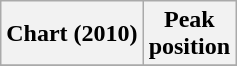<table class="wikitable">
<tr>
<th>Chart (2010)</th>
<th>Peak<br>position</th>
</tr>
<tr>
</tr>
</table>
